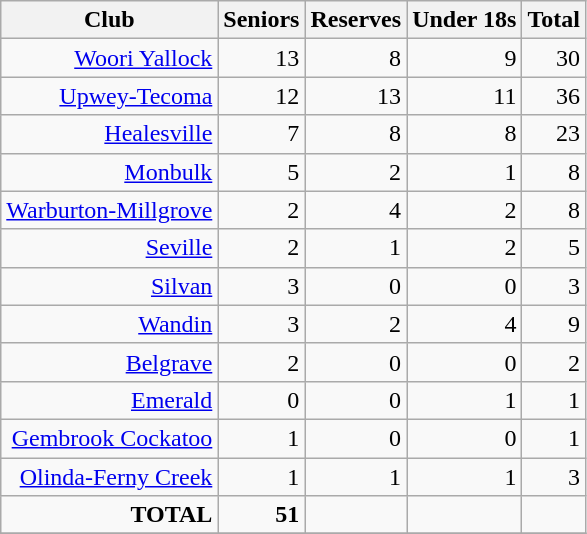<table class="wikitable sortable" style="text-align:right;">
<tr>
<th>Club</th>
<th>Seniors</th>
<th>Reserves</th>
<th>Under 18s</th>
<th>Total</th>
</tr>
<tr>
<td><a href='#'>Woori Yallock</a></td>
<td>13</td>
<td>8</td>
<td>9</td>
<td>30</td>
</tr>
<tr>
<td><a href='#'>Upwey-Tecoma</a></td>
<td>12</td>
<td>13</td>
<td>11</td>
<td>36</td>
</tr>
<tr>
<td><a href='#'>Healesville</a></td>
<td>7</td>
<td>8</td>
<td>8</td>
<td>23</td>
</tr>
<tr>
<td><a href='#'>Monbulk</a></td>
<td>5</td>
<td>2</td>
<td>1</td>
<td>8</td>
</tr>
<tr>
<td><a href='#'>Warburton-Millgrove</a></td>
<td>2</td>
<td>4</td>
<td>2</td>
<td>8</td>
</tr>
<tr>
<td><a href='#'>Seville</a></td>
<td>2</td>
<td>1</td>
<td>2</td>
<td>5</td>
</tr>
<tr>
<td><a href='#'>Silvan</a></td>
<td>3</td>
<td>0</td>
<td>0</td>
<td>3</td>
</tr>
<tr>
<td><a href='#'>Wandin</a></td>
<td>3</td>
<td>2</td>
<td>4</td>
<td>9</td>
</tr>
<tr>
<td><a href='#'>Belgrave</a></td>
<td>2</td>
<td>0</td>
<td>0</td>
<td>2</td>
</tr>
<tr>
<td><a href='#'>Emerald</a></td>
<td>0</td>
<td>0</td>
<td>1</td>
<td>1</td>
</tr>
<tr>
<td><a href='#'>Gembrook Cockatoo</a></td>
<td>1</td>
<td>0</td>
<td>0</td>
<td>1</td>
</tr>
<tr>
<td><a href='#'>Olinda-Ferny Creek</a></td>
<td>1</td>
<td>1</td>
<td>1</td>
<td>3</td>
</tr>
<tr>
<td><strong>TOTAL</strong></td>
<td><strong>51</strong></td>
<td></td>
<td></td>
<td></td>
</tr>
<tr>
</tr>
</table>
